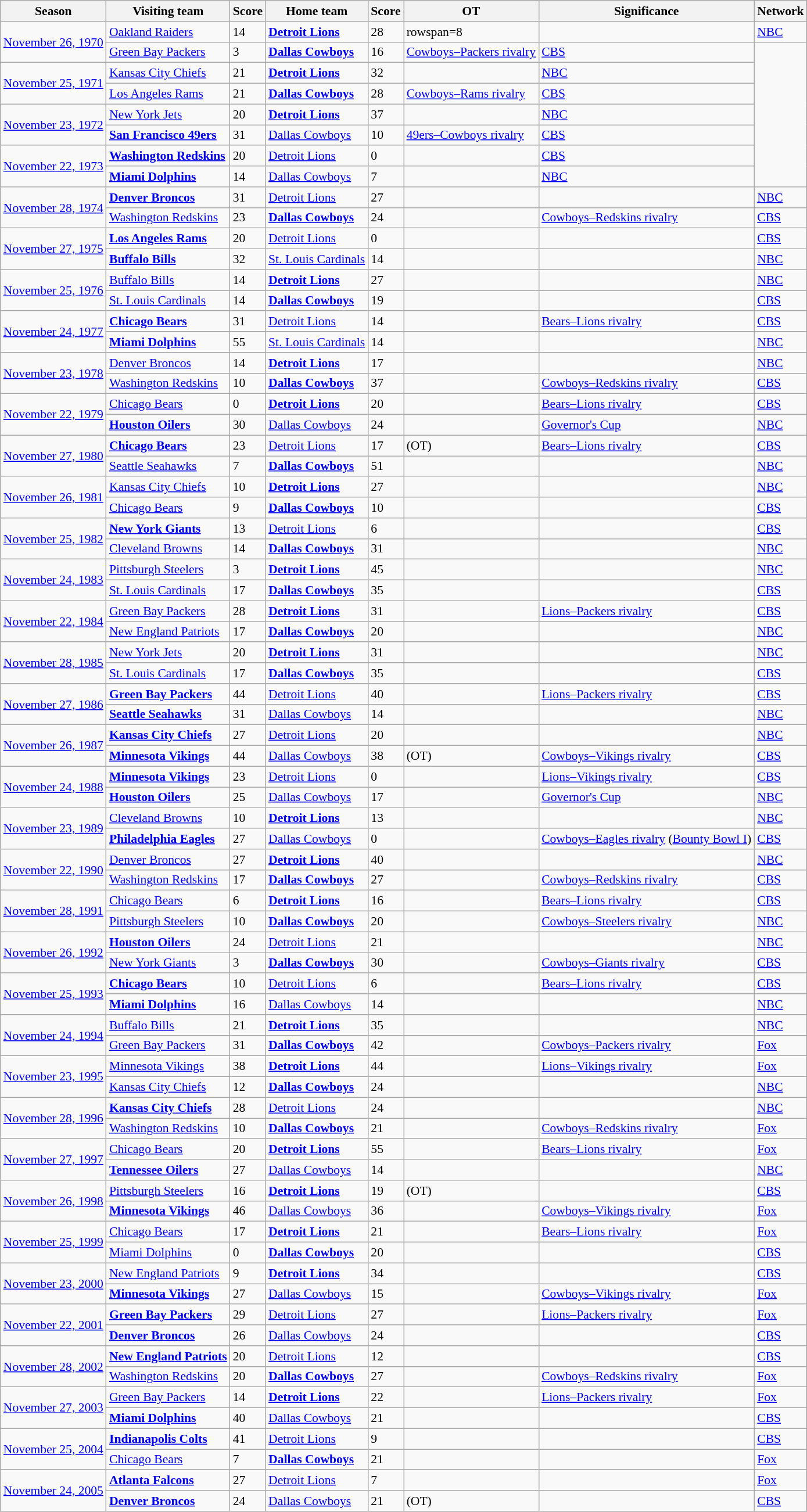<table class="wikitable" style="font-size: 90%;">
<tr style="background:#efefef;">
<th>Season</th>
<th>Visiting team</th>
<th>Score</th>
<th>Home team</th>
<th>Score</th>
<th>OT</th>
<th>Significance</th>
<th>Network</th>
</tr>
<tr>
<td rowspan="2"><a href='#'>November 26, 1970</a></td>
<td><a href='#'>Oakland Raiders</a></td>
<td>14</td>
<td><strong><a href='#'>Detroit Lions</a></strong></td>
<td>28</td>
<td>rowspan=8 </td>
<td></td>
<td><a href='#'>NBC</a></td>
</tr>
<tr>
<td><a href='#'>Green Bay Packers</a></td>
<td>3</td>
<td><strong><a href='#'>Dallas Cowboys</a></strong></td>
<td>16</td>
<td><a href='#'>Cowboys–Packers rivalry</a></td>
<td><a href='#'>CBS</a></td>
</tr>
<tr>
<td rowspan="2"><a href='#'>November 25, 1971</a></td>
<td><a href='#'>Kansas City Chiefs</a></td>
<td>21</td>
<td><strong><a href='#'>Detroit Lions</a></strong></td>
<td>32</td>
<td></td>
<td><a href='#'>NBC</a></td>
</tr>
<tr>
<td><a href='#'>Los Angeles Rams</a></td>
<td>21</td>
<td><strong><a href='#'>Dallas Cowboys</a></strong></td>
<td>28</td>
<td><a href='#'>Cowboys–Rams rivalry</a></td>
<td><a href='#'>CBS</a></td>
</tr>
<tr>
<td rowspan="2"><a href='#'>November 23, 1972</a></td>
<td><a href='#'>New York Jets</a></td>
<td>20</td>
<td><strong><a href='#'>Detroit Lions</a></strong></td>
<td>37</td>
<td></td>
<td><a href='#'>NBC</a></td>
</tr>
<tr>
<td><strong><a href='#'>San Francisco 49ers</a></strong></td>
<td>31</td>
<td><a href='#'>Dallas Cowboys</a></td>
<td>10</td>
<td><a href='#'>49ers–Cowboys rivalry</a></td>
<td><a href='#'>CBS</a></td>
</tr>
<tr>
<td rowspan="2"><a href='#'>November 22, 1973</a></td>
<td><strong><a href='#'>Washington Redskins</a></strong></td>
<td>20</td>
<td><a href='#'>Detroit Lions</a></td>
<td>0</td>
<td></td>
<td><a href='#'>CBS</a></td>
</tr>
<tr>
<td><strong><a href='#'>Miami Dolphins</a></strong></td>
<td>14</td>
<td><a href='#'>Dallas Cowboys</a></td>
<td>7</td>
<td></td>
<td><a href='#'>NBC</a></td>
</tr>
<tr>
<td rowspan="2"><a href='#'>November 28, 1974</a></td>
<td><strong><a href='#'>Denver Broncos</a></strong></td>
<td>31</td>
<td><a href='#'>Detroit Lions</a></td>
<td>27</td>
<td></td>
<td></td>
<td><a href='#'>NBC</a></td>
</tr>
<tr>
<td><a href='#'>Washington Redskins</a></td>
<td>23</td>
<td><strong><a href='#'>Dallas Cowboys</a></strong></td>
<td>24</td>
<td></td>
<td><a href='#'>Cowboys–Redskins rivalry</a></td>
<td><a href='#'>CBS</a></td>
</tr>
<tr>
<td rowspan="2"><a href='#'>November 27, 1975</a></td>
<td><strong><a href='#'>Los Angeles Rams</a></strong></td>
<td>20</td>
<td><a href='#'>Detroit Lions</a></td>
<td>0</td>
<td></td>
<td></td>
<td><a href='#'>CBS</a></td>
</tr>
<tr>
<td><strong><a href='#'>Buffalo Bills</a></strong></td>
<td>32</td>
<td><a href='#'>St. Louis Cardinals</a></td>
<td>14</td>
<td></td>
<td></td>
<td><a href='#'>NBC</a></td>
</tr>
<tr>
<td rowspan="2"><a href='#'>November 25, 1976</a></td>
<td><a href='#'>Buffalo Bills</a></td>
<td>14</td>
<td><strong><a href='#'>Detroit Lions</a></strong></td>
<td>27</td>
<td></td>
<td></td>
<td><a href='#'>NBC</a></td>
</tr>
<tr>
<td><a href='#'>St. Louis Cardinals</a></td>
<td>14</td>
<td><strong><a href='#'>Dallas Cowboys</a></strong></td>
<td>19</td>
<td></td>
<td></td>
<td><a href='#'>CBS</a></td>
</tr>
<tr>
<td rowspan="2"><a href='#'>November 24, 1977</a></td>
<td><strong><a href='#'>Chicago Bears</a></strong></td>
<td>31</td>
<td><a href='#'>Detroit Lions</a></td>
<td>14</td>
<td></td>
<td><a href='#'>Bears–Lions rivalry</a></td>
<td><a href='#'>CBS</a></td>
</tr>
<tr>
<td><strong><a href='#'>Miami Dolphins</a></strong></td>
<td>55</td>
<td><a href='#'>St. Louis Cardinals</a></td>
<td>14</td>
<td></td>
<td></td>
<td><a href='#'>NBC</a></td>
</tr>
<tr>
<td rowspan="2"><a href='#'>November 23, 1978</a></td>
<td><a href='#'>Denver Broncos</a></td>
<td>14</td>
<td><strong><a href='#'>Detroit Lions</a></strong></td>
<td>17</td>
<td></td>
<td></td>
<td><a href='#'>NBC</a></td>
</tr>
<tr>
<td><a href='#'>Washington Redskins</a></td>
<td>10</td>
<td><strong><a href='#'>Dallas Cowboys</a></strong></td>
<td>37</td>
<td></td>
<td><a href='#'>Cowboys–Redskins rivalry</a></td>
<td><a href='#'>CBS</a></td>
</tr>
<tr>
<td rowspan="2"><a href='#'>November 22, 1979</a></td>
<td><a href='#'>Chicago Bears</a></td>
<td>0</td>
<td><strong><a href='#'>Detroit Lions</a></strong></td>
<td>20</td>
<td></td>
<td><a href='#'>Bears–Lions rivalry</a></td>
<td><a href='#'>CBS</a></td>
</tr>
<tr>
<td><strong><a href='#'>Houston Oilers</a></strong></td>
<td>30</td>
<td><a href='#'>Dallas Cowboys</a></td>
<td>24</td>
<td></td>
<td><a href='#'>Governor's Cup</a></td>
<td><a href='#'>NBC</a></td>
</tr>
<tr>
<td rowspan="2"><a href='#'>November 27, 1980</a></td>
<td><strong><a href='#'>Chicago Bears</a></strong></td>
<td>23</td>
<td><a href='#'>Detroit Lions</a></td>
<td>17</td>
<td>(OT)</td>
<td><a href='#'>Bears–Lions rivalry</a></td>
<td><a href='#'>CBS</a></td>
</tr>
<tr>
<td><a href='#'>Seattle Seahawks</a></td>
<td>7</td>
<td><strong><a href='#'>Dallas Cowboys</a></strong></td>
<td>51</td>
<td></td>
<td></td>
<td><a href='#'>NBC</a></td>
</tr>
<tr>
<td rowspan="2"><a href='#'>November 26, 1981</a></td>
<td><a href='#'>Kansas City Chiefs</a></td>
<td>10</td>
<td><strong><a href='#'>Detroit Lions</a></strong></td>
<td>27</td>
<td></td>
<td></td>
<td><a href='#'>NBC</a></td>
</tr>
<tr>
<td><a href='#'>Chicago Bears</a></td>
<td>9</td>
<td><strong><a href='#'>Dallas Cowboys</a></strong></td>
<td>10</td>
<td></td>
<td></td>
<td><a href='#'>CBS</a></td>
</tr>
<tr>
<td rowspan="2"><a href='#'>November 25, 1982</a></td>
<td><strong><a href='#'>New York Giants</a></strong></td>
<td>13</td>
<td><a href='#'>Detroit Lions</a></td>
<td>6</td>
<td></td>
<td></td>
<td><a href='#'>CBS</a></td>
</tr>
<tr>
<td><a href='#'>Cleveland Browns</a></td>
<td>14</td>
<td><strong><a href='#'>Dallas Cowboys</a></strong></td>
<td>31</td>
<td></td>
<td></td>
<td><a href='#'>NBC</a></td>
</tr>
<tr>
<td rowspan="2"><a href='#'>November 24, 1983</a></td>
<td><a href='#'>Pittsburgh Steelers</a></td>
<td>3</td>
<td><strong><a href='#'>Detroit Lions</a></strong></td>
<td>45</td>
<td></td>
<td></td>
<td><a href='#'>NBC</a></td>
</tr>
<tr>
<td><a href='#'>St. Louis Cardinals</a></td>
<td>17</td>
<td><strong><a href='#'>Dallas Cowboys</a></strong></td>
<td>35</td>
<td></td>
<td></td>
<td><a href='#'>CBS</a></td>
</tr>
<tr>
<td rowspan="2"><a href='#'>November 22, 1984</a></td>
<td><a href='#'>Green Bay Packers</a></td>
<td>28</td>
<td><strong><a href='#'>Detroit Lions</a></strong></td>
<td>31</td>
<td></td>
<td><a href='#'>Lions–Packers rivalry</a></td>
<td><a href='#'>CBS</a></td>
</tr>
<tr>
<td><a href='#'>New England Patriots</a></td>
<td>17</td>
<td><strong><a href='#'>Dallas Cowboys</a></strong></td>
<td>20</td>
<td></td>
<td></td>
<td><a href='#'>NBC</a></td>
</tr>
<tr>
<td rowspan="2"><a href='#'>November 28, 1985</a></td>
<td><a href='#'>New York Jets</a></td>
<td>20</td>
<td><strong><a href='#'>Detroit Lions</a></strong></td>
<td>31</td>
<td></td>
<td></td>
<td><a href='#'>NBC</a></td>
</tr>
<tr>
<td><a href='#'>St. Louis Cardinals</a></td>
<td>17</td>
<td><strong><a href='#'>Dallas Cowboys</a></strong></td>
<td>35</td>
<td></td>
<td></td>
<td><a href='#'>CBS</a></td>
</tr>
<tr>
<td rowspan="2"><a href='#'>November 27, 1986</a></td>
<td><strong><a href='#'>Green Bay Packers</a></strong></td>
<td>44</td>
<td><a href='#'>Detroit Lions</a></td>
<td>40</td>
<td></td>
<td><a href='#'>Lions–Packers rivalry</a></td>
<td><a href='#'>CBS</a></td>
</tr>
<tr>
<td><strong><a href='#'>Seattle Seahawks</a></strong></td>
<td>31</td>
<td><a href='#'>Dallas Cowboys</a></td>
<td>14</td>
<td></td>
<td></td>
<td><a href='#'>NBC</a></td>
</tr>
<tr>
<td rowspan="2"><a href='#'>November 26, 1987</a></td>
<td><strong><a href='#'>Kansas City Chiefs</a></strong></td>
<td>27</td>
<td><a href='#'>Detroit Lions</a></td>
<td>20</td>
<td></td>
<td></td>
<td><a href='#'>NBC</a></td>
</tr>
<tr>
<td><strong><a href='#'>Minnesota Vikings</a></strong></td>
<td>44</td>
<td><a href='#'>Dallas Cowboys</a></td>
<td>38</td>
<td>(OT)</td>
<td><a href='#'>Cowboys–Vikings rivalry</a></td>
<td><a href='#'>CBS</a></td>
</tr>
<tr>
<td rowspan="2"><a href='#'>November 24, 1988</a></td>
<td><strong><a href='#'>Minnesota Vikings</a></strong></td>
<td>23</td>
<td><a href='#'>Detroit Lions</a></td>
<td>0</td>
<td></td>
<td><a href='#'>Lions–Vikings rivalry</a></td>
<td><a href='#'>CBS</a></td>
</tr>
<tr>
<td><strong><a href='#'>Houston Oilers</a></strong></td>
<td>25</td>
<td><a href='#'>Dallas Cowboys</a></td>
<td>17</td>
<td></td>
<td><a href='#'>Governor's Cup</a></td>
<td><a href='#'>NBC</a></td>
</tr>
<tr>
<td rowspan="2"><a href='#'>November 23, 1989</a></td>
<td><a href='#'>Cleveland Browns</a></td>
<td>10</td>
<td><strong><a href='#'>Detroit Lions</a></strong></td>
<td>13</td>
<td></td>
<td></td>
<td><a href='#'>NBC</a></td>
</tr>
<tr>
<td><strong><a href='#'>Philadelphia Eagles</a></strong></td>
<td>27</td>
<td><a href='#'>Dallas Cowboys</a></td>
<td>0</td>
<td></td>
<td><a href='#'>Cowboys–Eagles rivalry</a> (<a href='#'>Bounty Bowl I</a>)</td>
<td><a href='#'>CBS</a></td>
</tr>
<tr>
<td rowspan="2"><a href='#'>November 22, 1990</a></td>
<td><a href='#'>Denver Broncos</a></td>
<td>27</td>
<td><strong><a href='#'>Detroit Lions</a></strong></td>
<td>40</td>
<td></td>
<td></td>
<td><a href='#'>NBC</a></td>
</tr>
<tr>
<td><a href='#'>Washington Redskins</a></td>
<td>17</td>
<td><strong><a href='#'>Dallas Cowboys</a></strong></td>
<td>27</td>
<td></td>
<td><a href='#'>Cowboys–Redskins rivalry</a></td>
<td><a href='#'>CBS</a></td>
</tr>
<tr>
<td rowspan="2"><a href='#'>November 28, 1991</a></td>
<td><a href='#'>Chicago Bears</a></td>
<td>6</td>
<td><strong><a href='#'>Detroit Lions</a></strong></td>
<td>16</td>
<td></td>
<td><a href='#'>Bears–Lions rivalry</a></td>
<td><a href='#'>CBS</a></td>
</tr>
<tr>
<td><a href='#'>Pittsburgh Steelers</a></td>
<td>10</td>
<td><strong><a href='#'>Dallas Cowboys</a></strong></td>
<td>20</td>
<td></td>
<td><a href='#'>Cowboys–Steelers rivalry</a></td>
<td><a href='#'>NBC</a></td>
</tr>
<tr>
<td rowspan="2"><a href='#'>November 26, 1992</a></td>
<td><strong><a href='#'>Houston Oilers</a></strong></td>
<td>24</td>
<td><a href='#'>Detroit Lions</a></td>
<td>21</td>
<td></td>
<td></td>
<td><a href='#'>NBC</a></td>
</tr>
<tr>
<td><a href='#'>New York Giants</a></td>
<td>3</td>
<td><strong><a href='#'>Dallas Cowboys</a></strong></td>
<td>30</td>
<td></td>
<td><a href='#'>Cowboys–Giants rivalry</a></td>
<td><a href='#'>CBS</a></td>
</tr>
<tr>
<td rowspan="2"><a href='#'>November 25, 1993</a></td>
<td><strong><a href='#'>Chicago Bears</a></strong></td>
<td>10</td>
<td><a href='#'>Detroit Lions</a></td>
<td>6</td>
<td></td>
<td><a href='#'>Bears–Lions rivalry</a></td>
<td><a href='#'>CBS</a></td>
</tr>
<tr>
<td><strong><a href='#'>Miami Dolphins</a></strong></td>
<td>16</td>
<td><a href='#'>Dallas Cowboys</a></td>
<td>14</td>
<td></td>
<td></td>
<td><a href='#'>NBC</a></td>
</tr>
<tr>
<td rowspan="2"><a href='#'>November 24, 1994</a></td>
<td><a href='#'>Buffalo Bills</a></td>
<td>21</td>
<td><strong><a href='#'>Detroit Lions</a></strong></td>
<td>35</td>
<td></td>
<td></td>
<td><a href='#'>NBC</a></td>
</tr>
<tr>
<td><a href='#'>Green Bay Packers</a></td>
<td>31</td>
<td><strong><a href='#'>Dallas Cowboys</a></strong></td>
<td>42</td>
<td></td>
<td><a href='#'>Cowboys–Packers rivalry</a></td>
<td><a href='#'>Fox</a></td>
</tr>
<tr>
<td rowspan="2"><a href='#'>November 23, 1995</a></td>
<td><a href='#'>Minnesota Vikings</a></td>
<td>38</td>
<td><strong><a href='#'>Detroit Lions</a></strong></td>
<td>44</td>
<td></td>
<td><a href='#'>Lions–Vikings rivalry</a></td>
<td><a href='#'>Fox</a></td>
</tr>
<tr>
<td><a href='#'>Kansas City Chiefs</a></td>
<td>12</td>
<td><strong><a href='#'>Dallas Cowboys</a></strong></td>
<td>24</td>
<td></td>
<td></td>
<td><a href='#'>NBC</a></td>
</tr>
<tr>
<td rowspan="2"><a href='#'>November 28, 1996</a></td>
<td><strong><a href='#'>Kansas City Chiefs</a></strong></td>
<td>28</td>
<td><a href='#'>Detroit Lions</a></td>
<td>24</td>
<td></td>
<td></td>
<td><a href='#'>NBC</a></td>
</tr>
<tr>
<td><a href='#'>Washington Redskins</a></td>
<td>10</td>
<td><strong><a href='#'>Dallas Cowboys</a></strong></td>
<td>21</td>
<td></td>
<td><a href='#'>Cowboys–Redskins rivalry</a></td>
<td><a href='#'>Fox</a></td>
</tr>
<tr>
<td rowspan="2"><a href='#'>November 27, 1997</a></td>
<td><a href='#'>Chicago Bears</a></td>
<td>20</td>
<td><strong><a href='#'>Detroit Lions</a></strong></td>
<td>55</td>
<td></td>
<td><a href='#'>Bears–Lions rivalry</a></td>
<td><a href='#'>Fox</a></td>
</tr>
<tr>
<td><strong><a href='#'>Tennessee Oilers</a></strong></td>
<td>27</td>
<td><a href='#'>Dallas Cowboys</a></td>
<td>14</td>
<td></td>
<td></td>
<td><a href='#'>NBC</a></td>
</tr>
<tr>
<td rowspan="2"><a href='#'>November 26, 1998</a></td>
<td><a href='#'>Pittsburgh Steelers</a></td>
<td>16</td>
<td><strong><a href='#'>Detroit Lions</a></strong></td>
<td>19</td>
<td>(OT)</td>
<td></td>
<td><a href='#'>CBS</a></td>
</tr>
<tr>
<td><strong><a href='#'>Minnesota Vikings</a></strong></td>
<td>46</td>
<td><a href='#'>Dallas Cowboys</a></td>
<td>36</td>
<td></td>
<td><a href='#'>Cowboys–Vikings rivalry</a></td>
<td><a href='#'>Fox</a></td>
</tr>
<tr>
<td rowspan="2"><a href='#'>November 25, 1999</a></td>
<td><a href='#'>Chicago Bears</a></td>
<td>17</td>
<td><strong><a href='#'>Detroit Lions</a></strong></td>
<td>21</td>
<td></td>
<td><a href='#'>Bears–Lions rivalry</a></td>
<td><a href='#'>Fox</a></td>
</tr>
<tr>
<td><a href='#'>Miami Dolphins</a></td>
<td>0</td>
<td><strong><a href='#'>Dallas Cowboys</a></strong></td>
<td>20</td>
<td></td>
<td></td>
<td><a href='#'>CBS</a></td>
</tr>
<tr>
<td rowspan="2"><a href='#'>November 23, 2000</a></td>
<td><a href='#'>New England Patriots</a></td>
<td>9</td>
<td><strong><a href='#'>Detroit Lions</a></strong></td>
<td>34</td>
<td></td>
<td></td>
<td><a href='#'>CBS</a></td>
</tr>
<tr>
<td><strong><a href='#'>Minnesota Vikings</a></strong></td>
<td>27</td>
<td><a href='#'>Dallas Cowboys</a></td>
<td>15</td>
<td></td>
<td><a href='#'>Cowboys–Vikings rivalry</a></td>
<td><a href='#'>Fox</a></td>
</tr>
<tr>
<td rowspan="2"><a href='#'>November 22, 2001</a></td>
<td><strong><a href='#'>Green Bay Packers</a></strong></td>
<td>29</td>
<td><a href='#'>Detroit Lions</a></td>
<td>27</td>
<td></td>
<td><a href='#'>Lions–Packers rivalry</a></td>
<td><a href='#'>Fox</a></td>
</tr>
<tr>
<td><strong><a href='#'>Denver Broncos</a></strong></td>
<td>26</td>
<td><a href='#'>Dallas Cowboys</a></td>
<td>24</td>
<td></td>
<td></td>
<td><a href='#'>CBS</a></td>
</tr>
<tr>
<td rowspan="2"><a href='#'>November 28, 2002</a></td>
<td><strong><a href='#'>New England Patriots</a></strong></td>
<td>20</td>
<td><a href='#'>Detroit Lions</a></td>
<td>12</td>
<td></td>
<td></td>
<td><a href='#'>CBS</a></td>
</tr>
<tr>
<td><a href='#'>Washington Redskins</a></td>
<td>20</td>
<td><strong><a href='#'>Dallas Cowboys</a></strong></td>
<td>27</td>
<td></td>
<td><a href='#'>Cowboys–Redskins rivalry</a></td>
<td><a href='#'>Fox</a></td>
</tr>
<tr>
<td rowspan="2"><a href='#'>November 27, 2003</a></td>
<td><a href='#'>Green Bay Packers</a></td>
<td>14</td>
<td><strong><a href='#'>Detroit Lions</a></strong></td>
<td>22</td>
<td></td>
<td><a href='#'>Lions–Packers rivalry</a></td>
<td><a href='#'>Fox</a></td>
</tr>
<tr>
<td><strong><a href='#'>Miami Dolphins</a></strong></td>
<td>40</td>
<td><a href='#'>Dallas Cowboys</a></td>
<td>21</td>
<td></td>
<td></td>
<td><a href='#'>CBS</a></td>
</tr>
<tr>
<td rowspan="2"><a href='#'>November 25, 2004</a></td>
<td><strong><a href='#'>Indianapolis Colts</a></strong></td>
<td>41</td>
<td><a href='#'>Detroit Lions</a></td>
<td>9</td>
<td></td>
<td></td>
<td><a href='#'>CBS</a></td>
</tr>
<tr>
<td><a href='#'>Chicago Bears</a></td>
<td>7</td>
<td><strong><a href='#'>Dallas Cowboys</a></strong></td>
<td>21</td>
<td></td>
<td></td>
<td><a href='#'>Fox</a></td>
</tr>
<tr>
<td rowspan="2"><a href='#'>November 24, 2005</a></td>
<td><strong><a href='#'>Atlanta Falcons</a></strong></td>
<td>27</td>
<td><a href='#'>Detroit Lions</a></td>
<td>7</td>
<td></td>
<td></td>
<td><a href='#'>Fox</a></td>
</tr>
<tr>
<td><strong><a href='#'>Denver Broncos</a></strong></td>
<td>24</td>
<td><a href='#'>Dallas Cowboys</a></td>
<td>21</td>
<td>(OT)</td>
<td></td>
<td><a href='#'>CBS</a></td>
</tr>
</table>
